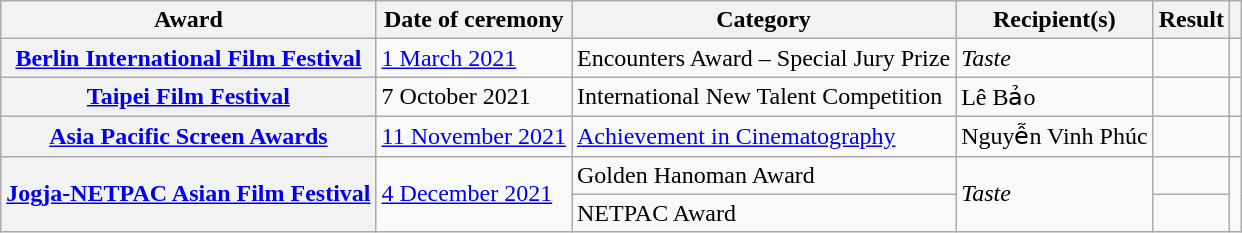<table class="wikitable sortable plainrowheaders">
<tr>
<th scope="col">Award</th>
<th scope="col">Date of ceremony</th>
<th scope="col">Category</th>
<th scope="col">Recipient(s)</th>
<th scope="col">Result</th>
<th scope="col" class="unsortable"></th>
</tr>
<tr>
<th scope="row"><a href='#'>Berlin International Film Festival</a></th>
<td><a href='#'>1 March 2021</a></td>
<td>Encounters Award – Special Jury Prize</td>
<td><em>Taste</em></td>
<td></td>
<td align="center"></td>
</tr>
<tr>
<th scope="row"><a href='#'>Taipei Film Festival</a></th>
<td>7 October 2021</td>
<td>International New Talent Competition</td>
<td>Lê Bảo</td>
<td></td>
<td align="center"></td>
</tr>
<tr>
<th scope="row"><a href='#'>Asia Pacific Screen Awards</a></th>
<td><a href='#'>11 November 2021</a></td>
<td><a href='#'>Achievement in Cinematography</a></td>
<td>Nguyễn Vinh Phúc</td>
<td></td>
<td align="center"></td>
</tr>
<tr>
<th scope="row" rowspan="2"><a href='#'>Jogja-NETPAC Asian Film Festival</a></th>
<td rowspan="2"><a href='#'>4 December 2021</a></td>
<td>Golden Hanoman Award</td>
<td rowspan="2"><em>Taste</em></td>
<td></td>
<td align="center" rowspan="2"></td>
</tr>
<tr>
<td>NETPAC Award</td>
<td></td>
</tr>
</table>
